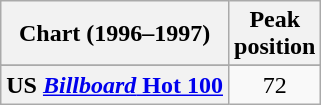<table class="wikitable sortable plainrowheaders" style="text-align:center">
<tr>
<th>Chart (1996–1997)</th>
<th>Peak<br>position</th>
</tr>
<tr>
</tr>
<tr>
</tr>
<tr>
</tr>
<tr>
<th scope="row">US <a href='#'><em>Billboard</em> Hot 100</a></th>
<td>72</td>
</tr>
</table>
